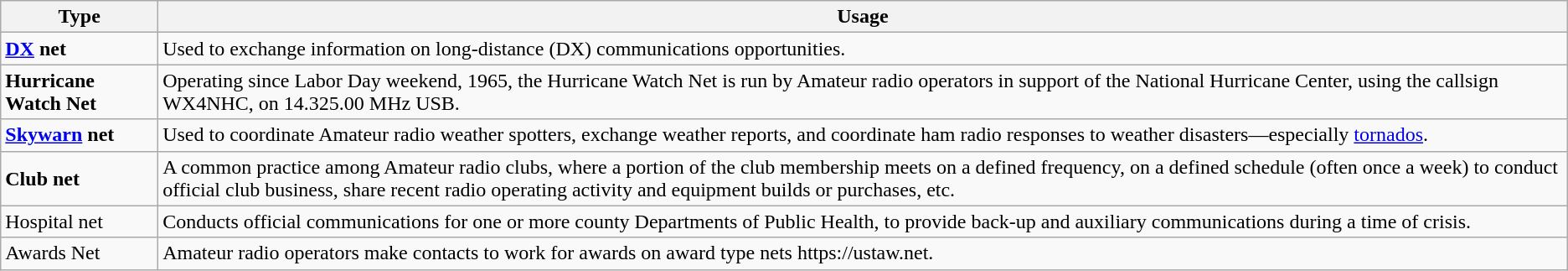<table class="wikitable">
<tr>
<th>Type</th>
<th>Usage</th>
</tr>
<tr>
<td><strong><a href='#'>DX</a> net</strong></td>
<td>Used to exchange information on long-distance (DX) communications opportunities.</td>
</tr>
<tr>
<td><strong>Hurricane Watch Net</strong></td>
<td>Operating since Labor Day weekend, 1965, the Hurricane Watch Net is run by Amateur radio operators in support of the National Hurricane Center, using the callsign WX4NHC, on 14.325.00 MHz USB.</td>
</tr>
<tr>
<td><strong><a href='#'>Skywarn</a> net</strong></td>
<td>Used to coordinate Amateur radio weather spotters, exchange weather reports, and coordinate ham radio responses to weather disasters—especially <a href='#'>tornados</a>.</td>
</tr>
<tr>
<td><strong>Club net</strong></td>
<td>A common practice among Amateur radio clubs, where a portion of the club membership meets on a defined frequency, on a defined schedule (often once a week) to conduct official club business, share recent radio operating activity and equipment builds or purchases, etc.</td>
</tr>
<tr>
<td>Hospital net</td>
<td>Conducts official communications for one or more county Departments of Public Health, to provide back-up and auxiliary communications during a time of crisis.</td>
</tr>
<tr>
<td>Awards Net</td>
<td>Amateur radio operators make contacts to work for awards on award type nets https://ustaw.net.</td>
</tr>
</table>
